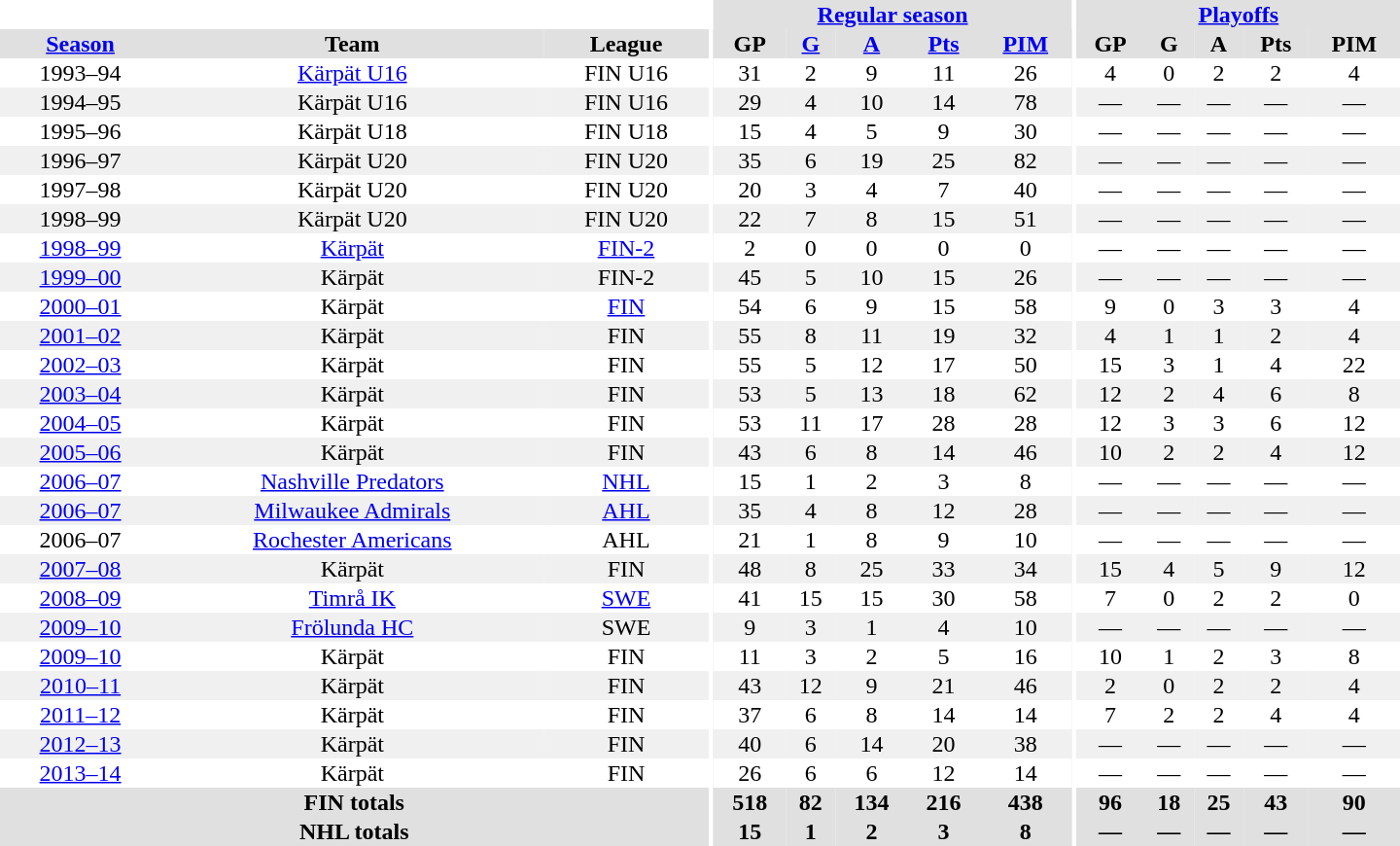<table border="0" cellpadding="1" cellspacing="0" style="text-align:center; width:60em">
<tr bgcolor="#e0e0e0">
<th colspan="3" bgcolor="#ffffff"></th>
<th rowspan="100" bgcolor="#ffffff"></th>
<th colspan="5"><a href='#'>Regular season</a></th>
<th rowspan="100" bgcolor="#ffffff"></th>
<th colspan="5"><a href='#'>Playoffs</a></th>
</tr>
<tr bgcolor="#e0e0e0">
<th><a href='#'>Season</a></th>
<th>Team</th>
<th>League</th>
<th>GP</th>
<th><a href='#'>G</a></th>
<th><a href='#'>A</a></th>
<th><a href='#'>Pts</a></th>
<th><a href='#'>PIM</a></th>
<th>GP</th>
<th>G</th>
<th>A</th>
<th>Pts</th>
<th>PIM</th>
</tr>
<tr>
<td>1993–94</td>
<td><a href='#'>Kärpät U16</a></td>
<td>FIN U16</td>
<td>31</td>
<td>2</td>
<td>9</td>
<td>11</td>
<td>26</td>
<td>4</td>
<td>0</td>
<td>2</td>
<td>2</td>
<td>4</td>
</tr>
<tr bgcolor="#f0f0f0">
<td>1994–95</td>
<td>Kärpät U16</td>
<td>FIN U16</td>
<td>29</td>
<td>4</td>
<td>10</td>
<td>14</td>
<td>78</td>
<td>—</td>
<td>—</td>
<td>—</td>
<td>—</td>
<td>—</td>
</tr>
<tr>
<td>1995–96</td>
<td>Kärpät U18</td>
<td>FIN U18</td>
<td>15</td>
<td>4</td>
<td>5</td>
<td>9</td>
<td>30</td>
<td>—</td>
<td>—</td>
<td>—</td>
<td>—</td>
<td>—</td>
</tr>
<tr bgcolor="#f0f0f0">
<td>1996–97</td>
<td>Kärpät U20</td>
<td>FIN U20</td>
<td>35</td>
<td>6</td>
<td>19</td>
<td>25</td>
<td>82</td>
<td>—</td>
<td>—</td>
<td>—</td>
<td>—</td>
<td>—</td>
</tr>
<tr>
<td>1997–98</td>
<td>Kärpät U20</td>
<td>FIN U20</td>
<td>20</td>
<td>3</td>
<td>4</td>
<td>7</td>
<td>40</td>
<td>—</td>
<td>—</td>
<td>—</td>
<td>—</td>
<td>—</td>
</tr>
<tr bgcolor="#f0f0f0">
<td>1998–99</td>
<td>Kärpät U20</td>
<td>FIN U20</td>
<td>22</td>
<td>7</td>
<td>8</td>
<td>15</td>
<td>51</td>
<td>—</td>
<td>—</td>
<td>—</td>
<td>—</td>
<td>—</td>
</tr>
<tr>
<td><a href='#'>1998–99</a></td>
<td><a href='#'>Kärpät</a></td>
<td><a href='#'>FIN-2</a></td>
<td>2</td>
<td>0</td>
<td>0</td>
<td>0</td>
<td>0</td>
<td>—</td>
<td>—</td>
<td>—</td>
<td>—</td>
<td>—</td>
</tr>
<tr bgcolor="#f0f0f0">
<td><a href='#'>1999–00</a></td>
<td>Kärpät</td>
<td>FIN-2</td>
<td>45</td>
<td>5</td>
<td>10</td>
<td>15</td>
<td>26</td>
<td>—</td>
<td>—</td>
<td>—</td>
<td>—</td>
<td>—</td>
</tr>
<tr>
<td><a href='#'>2000–01</a></td>
<td>Kärpät</td>
<td><a href='#'>FIN</a></td>
<td>54</td>
<td>6</td>
<td>9</td>
<td>15</td>
<td>58</td>
<td>9</td>
<td>0</td>
<td>3</td>
<td>3</td>
<td>4</td>
</tr>
<tr bgcolor="#f0f0f0">
<td><a href='#'>2001–02</a></td>
<td>Kärpät</td>
<td>FIN</td>
<td>55</td>
<td>8</td>
<td>11</td>
<td>19</td>
<td>32</td>
<td>4</td>
<td>1</td>
<td>1</td>
<td>2</td>
<td>4</td>
</tr>
<tr>
<td><a href='#'>2002–03</a></td>
<td>Kärpät</td>
<td>FIN</td>
<td>55</td>
<td>5</td>
<td>12</td>
<td>17</td>
<td>50</td>
<td>15</td>
<td>3</td>
<td>1</td>
<td>4</td>
<td>22</td>
</tr>
<tr bgcolor="#f0f0f0">
<td><a href='#'>2003–04</a></td>
<td>Kärpät</td>
<td>FIN</td>
<td>53</td>
<td>5</td>
<td>13</td>
<td>18</td>
<td>62</td>
<td>12</td>
<td>2</td>
<td>4</td>
<td>6</td>
<td>8</td>
</tr>
<tr>
<td><a href='#'>2004–05</a></td>
<td>Kärpät</td>
<td>FIN</td>
<td>53</td>
<td>11</td>
<td>17</td>
<td>28</td>
<td>28</td>
<td>12</td>
<td>3</td>
<td>3</td>
<td>6</td>
<td>12</td>
</tr>
<tr bgcolor="#f0f0f0">
<td><a href='#'>2005–06</a></td>
<td>Kärpät</td>
<td>FIN</td>
<td>43</td>
<td>6</td>
<td>8</td>
<td>14</td>
<td>46</td>
<td>10</td>
<td>2</td>
<td>2</td>
<td>4</td>
<td>12</td>
</tr>
<tr>
<td><a href='#'>2006–07</a></td>
<td><a href='#'>Nashville Predators</a></td>
<td><a href='#'>NHL</a></td>
<td>15</td>
<td>1</td>
<td>2</td>
<td>3</td>
<td>8</td>
<td>—</td>
<td>—</td>
<td>—</td>
<td>—</td>
<td>—</td>
</tr>
<tr bgcolor="#f0f0f0">
<td><a href='#'>2006–07</a></td>
<td><a href='#'>Milwaukee Admirals</a></td>
<td><a href='#'>AHL</a></td>
<td>35</td>
<td>4</td>
<td>8</td>
<td>12</td>
<td>28</td>
<td>—</td>
<td>—</td>
<td>—</td>
<td>—</td>
<td>—</td>
</tr>
<tr>
<td>2006–07</td>
<td><a href='#'>Rochester Americans</a></td>
<td>AHL</td>
<td>21</td>
<td>1</td>
<td>8</td>
<td>9</td>
<td>10</td>
<td>—</td>
<td>—</td>
<td>—</td>
<td>—</td>
<td>—</td>
</tr>
<tr bgcolor="#f0f0f0">
<td><a href='#'>2007–08</a></td>
<td>Kärpät</td>
<td>FIN</td>
<td>48</td>
<td>8</td>
<td>25</td>
<td>33</td>
<td>34</td>
<td>15</td>
<td>4</td>
<td>5</td>
<td>9</td>
<td>12</td>
</tr>
<tr>
<td><a href='#'>2008–09</a></td>
<td><a href='#'>Timrå IK</a></td>
<td><a href='#'>SWE</a></td>
<td>41</td>
<td>15</td>
<td>15</td>
<td>30</td>
<td>58</td>
<td>7</td>
<td>0</td>
<td>2</td>
<td>2</td>
<td>0</td>
</tr>
<tr bgcolor="#f0f0f0">
<td><a href='#'>2009–10</a></td>
<td><a href='#'>Frölunda HC</a></td>
<td>SWE</td>
<td>9</td>
<td>3</td>
<td>1</td>
<td>4</td>
<td>10</td>
<td>—</td>
<td>—</td>
<td>—</td>
<td>—</td>
<td>—</td>
</tr>
<tr>
<td><a href='#'>2009–10</a></td>
<td>Kärpät</td>
<td>FIN</td>
<td>11</td>
<td>3</td>
<td>2</td>
<td>5</td>
<td>16</td>
<td>10</td>
<td>1</td>
<td>2</td>
<td>3</td>
<td>8</td>
</tr>
<tr bgcolor="#f0f0f0">
<td><a href='#'>2010–11</a></td>
<td>Kärpät</td>
<td>FIN</td>
<td>43</td>
<td>12</td>
<td>9</td>
<td>21</td>
<td>46</td>
<td>2</td>
<td>0</td>
<td>2</td>
<td>2</td>
<td>4</td>
</tr>
<tr>
<td><a href='#'>2011–12</a></td>
<td>Kärpät</td>
<td>FIN</td>
<td>37</td>
<td>6</td>
<td>8</td>
<td>14</td>
<td>14</td>
<td>7</td>
<td>2</td>
<td>2</td>
<td>4</td>
<td>4</td>
</tr>
<tr bgcolor="#f0f0f0">
<td><a href='#'>2012–13</a></td>
<td>Kärpät</td>
<td>FIN</td>
<td>40</td>
<td>6</td>
<td>14</td>
<td>20</td>
<td>38</td>
<td>—</td>
<td>—</td>
<td>—</td>
<td>—</td>
<td>—</td>
</tr>
<tr>
<td><a href='#'>2013–14</a></td>
<td>Kärpät</td>
<td>FIN</td>
<td>26</td>
<td>6</td>
<td>6</td>
<td>12</td>
<td>14</td>
<td>—</td>
<td>—</td>
<td>—</td>
<td>—</td>
<td>—</td>
</tr>
<tr bgcolor="#e0e0e0">
<th colspan="3">FIN totals</th>
<th>518</th>
<th>82</th>
<th>134</th>
<th>216</th>
<th>438</th>
<th>96</th>
<th>18</th>
<th>25</th>
<th>43</th>
<th>90</th>
</tr>
<tr bgcolor="#e0e0e0">
<th colspan="3">NHL totals</th>
<th>15</th>
<th>1</th>
<th>2</th>
<th>3</th>
<th>8</th>
<th>—</th>
<th>—</th>
<th>—</th>
<th>—</th>
<th>—</th>
</tr>
</table>
